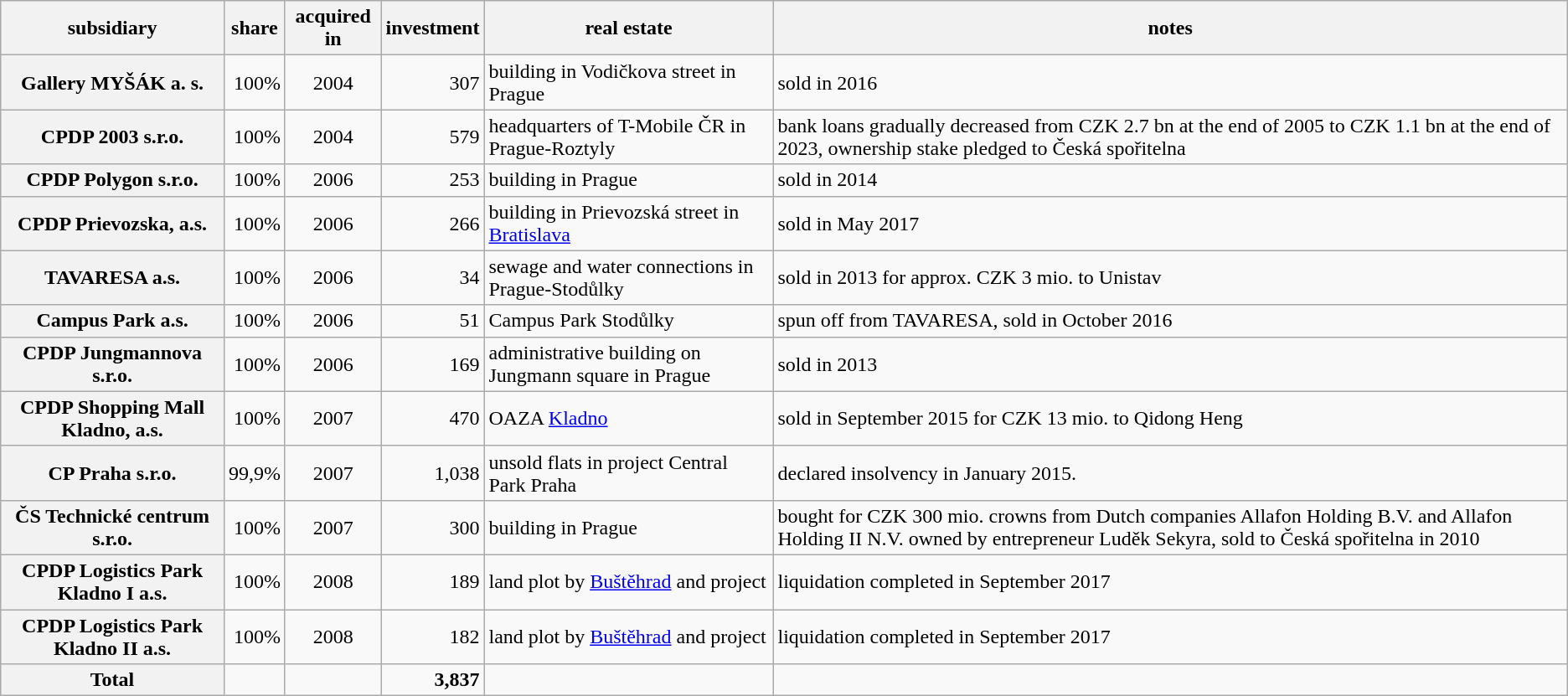<table border="1" class="wikitable">
<tr>
<th>subsidiary</th>
<th>share</th>
<th>acquired in</th>
<th>investment</th>
<th>real estate</th>
<th>notes</th>
</tr>
<tr>
<th>Gallery MYŠÁK a. s.</th>
<td align="right">100%</td>
<td align="center">2004</td>
<td align="right">307</td>
<td>building in Vodičkova street in Prague</td>
<td>sold in 2016</td>
</tr>
<tr>
<th>CPDP 2003 s.r.o.</th>
<td align="right">100%</td>
<td align="center">2004</td>
<td align="right">579</td>
<td>headquarters of T-Mobile ČR in Prague-Roztyly</td>
<td>bank loans gradually decreased from CZK 2.7 bn at the end of 2005 to CZK 1.1 bn at the end of 2023, ownership stake pledged to Česká spořitelna</td>
</tr>
<tr>
<th>CPDP Polygon s.r.o.</th>
<td align="right">100%</td>
<td align="center">2006</td>
<td align="right">253</td>
<td>building in Prague</td>
<td>sold in 2014</td>
</tr>
<tr>
<th>CPDP Prievozska, a.s.</th>
<td align="right">100%</td>
<td align="center">2006</td>
<td align="right">266</td>
<td>building in Prievozská street in <a href='#'>Bratislava</a></td>
<td>sold in May 2017</td>
</tr>
<tr>
<th>TAVARESA a.s.</th>
<td align="right">100%</td>
<td align="center">2006</td>
<td align="right">34</td>
<td>sewage and water connections in Prague-Stodůlky</td>
<td>sold in 2013 for approx. CZK 3 mio. to Unistav</td>
</tr>
<tr>
<th>Campus Park a.s.</th>
<td align="right">100%</td>
<td align="center">2006</td>
<td align="right">51</td>
<td>Campus Park Stodůlky</td>
<td>spun off from TAVARESA, sold in October 2016</td>
</tr>
<tr>
<th>CPDP Jungmannova s.r.o.</th>
<td align="right">100%</td>
<td align="center">2006</td>
<td align="right">169</td>
<td>administrative building on Jungmann square in Prague</td>
<td>sold in 2013</td>
</tr>
<tr>
<th>CPDP Shopping Mall Kladno, a.s.</th>
<td align="right">100%</td>
<td align="center">2007</td>
<td align="right">470</td>
<td>OAZA <a href='#'>Kladno</a></td>
<td>sold in September 2015 for CZK 13 mio. to Qidong Heng</td>
</tr>
<tr>
<th>CP Praha s.r.o.</th>
<td align="right">99,9%</td>
<td align="center">2007</td>
<td align="right">1,038</td>
<td>unsold flats in project Central Park Praha</td>
<td>declared insolvency in January 2015.</td>
</tr>
<tr>
<th>ČS Technické centrum s.r.o.</th>
<td align="right">100%</td>
<td align="center">2007</td>
<td align="right">300</td>
<td>building in Prague</td>
<td>bought for CZK 300 mio. crowns from Dutch companies Allafon Holding B.V. and Allafon Holding II N.V. owned by entrepreneur Luděk Sekyra, sold to Česká spořitelna in 2010</td>
</tr>
<tr>
<th>CPDP Logistics Park Kladno I a.s.</th>
<td align="right">100%</td>
<td align="center">2008</td>
<td align="right">189</td>
<td>land plot by <a href='#'>Buštěhrad</a> and project</td>
<td>liquidation completed in September 2017</td>
</tr>
<tr>
<th>CPDP Logistics Park Kladno II a.s.</th>
<td align="right">100%</td>
<td align="center">2008</td>
<td align="right">182</td>
<td>land plot by <a href='#'>Buštěhrad</a> and project</td>
<td>liquidation completed in September 2017</td>
</tr>
<tr>
<th>Total</th>
<td align="right"> </td>
<td> </td>
<td align="right"><strong>3,837</strong></td>
<td> </td>
<td> </td>
</tr>
</table>
